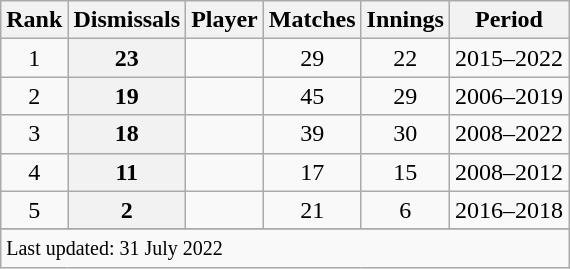<table class="wikitable plainrowheaders sortable">
<tr>
<th scope=col>Rank</th>
<th scope=col>Dismissals</th>
<th scope=col>Player</th>
<th scope=col>Matches</th>
<th scope=col>Innings</th>
<th scope=col>Period</th>
</tr>
<tr>
<td align=center>1</td>
<th scope=row style=text-align:center;>23</th>
<td></td>
<td align=center>29</td>
<td align=center>22</td>
<td>2015–2022</td>
</tr>
<tr>
<td align=center>2</td>
<th scope=row style=text-align:center;>19</th>
<td></td>
<td align=center>45</td>
<td align=center>29</td>
<td>2006–2019</td>
</tr>
<tr>
<td align=center>3</td>
<th scope=row style=text-align:center;>18</th>
<td></td>
<td align=center>39</td>
<td align=center>30</td>
<td>2008–2022</td>
</tr>
<tr>
<td align=center>4</td>
<th scope=row style=text-align:center;>11</th>
<td></td>
<td align=center>17</td>
<td align=center>15</td>
<td>2008–2012</td>
</tr>
<tr>
<td align=center>5</td>
<th scope=row style=text-align:center;>2</th>
<td></td>
<td align=center>21</td>
<td align=center>6</td>
<td>2016–2018</td>
</tr>
<tr>
</tr>
<tr class=sortbottom>
<td colspan=6><small>Last updated: 31 July 2022</small></td>
</tr>
</table>
